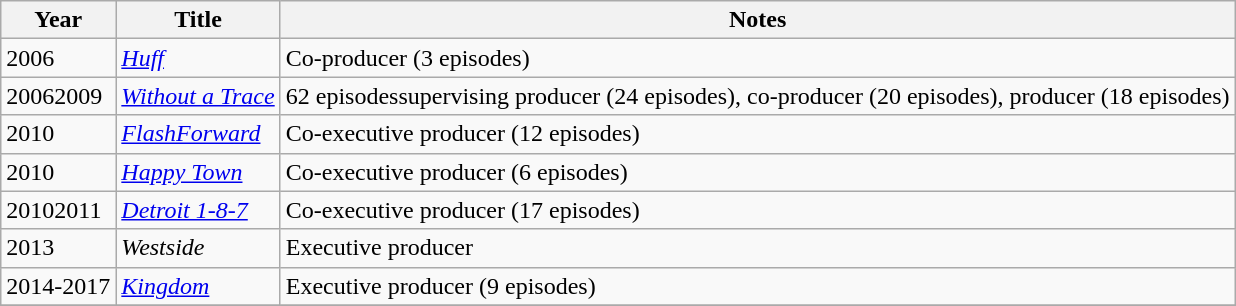<table class="wikitable sortable">
<tr>
<th>Year</th>
<th>Title</th>
<th class="unsortable">Notes</th>
</tr>
<tr>
<td>2006</td>
<td><em><a href='#'>Huff</a></em></td>
<td>Co-producer (3 episodes)</td>
</tr>
<tr>
<td>20062009</td>
<td><em><a href='#'>Without a Trace</a></em></td>
<td>62 episodessupervising producer (24 episodes), co-producer (20 episodes), producer (18 episodes)</td>
</tr>
<tr>
<td>2010</td>
<td><em><a href='#'>FlashForward</a></em></td>
<td>Co-executive producer (12 episodes)</td>
</tr>
<tr>
<td>2010</td>
<td><em><a href='#'>Happy Town</a></em></td>
<td>Co-executive producer (6 episodes)</td>
</tr>
<tr>
<td>20102011</td>
<td><em><a href='#'>Detroit 1-8-7</a></em></td>
<td>Co-executive producer (17 episodes)</td>
</tr>
<tr>
<td>2013</td>
<td><em>Westside</em></td>
<td>Executive producer</td>
</tr>
<tr>
<td>2014-2017</td>
<td><em><a href='#'>Kingdom</a></em></td>
<td>Executive producer (9 episodes)</td>
</tr>
<tr>
</tr>
</table>
